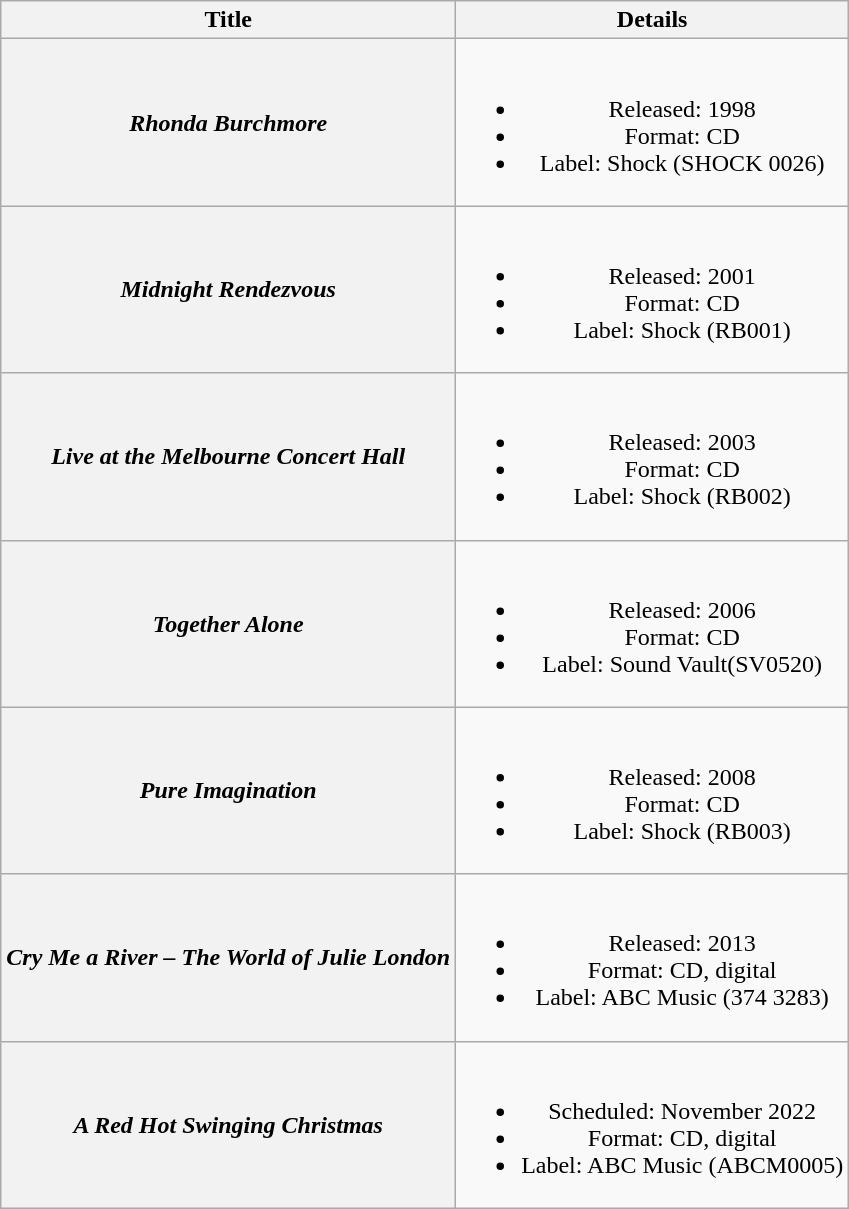<table class="wikitable plainrowheaders" style="text-align:center;" border="1">
<tr>
<th>Title</th>
<th>Details</th>
</tr>
<tr>
<th scope="row"><em>Rhonda Burchmore</em></th>
<td><br><ul><li>Released: 1998</li><li>Format: CD</li><li>Label: Shock (SHOCK 0026)</li></ul></td>
</tr>
<tr>
<th scope="row"><em>Midnight Rendezvous</em><br></th>
<td><br><ul><li>Released: 2001</li><li>Format: CD</li><li>Label: Shock (RB001)</li></ul></td>
</tr>
<tr>
<th scope="row"><em>Live at the Melbourne Concert Hall</em></th>
<td><br><ul><li>Released: 2003</li><li>Format: CD</li><li>Label: Shock (RB002)</li></ul></td>
</tr>
<tr>
<th scope="row"><em>Together Alone</em><br></th>
<td><br><ul><li>Released: 2006</li><li>Format: CD</li><li>Label: Sound Vault(SV0520)</li></ul></td>
</tr>
<tr>
<th scope="row"><em>Pure Imagination</em></th>
<td><br><ul><li>Released: 2008</li><li>Format: CD</li><li>Label: Shock (RB003)</li></ul></td>
</tr>
<tr>
<th scope="row"><em>Cry Me a River – The World of Julie London</em></th>
<td><br><ul><li>Released: 2013</li><li>Format: CD, digital</li><li>Label: ABC Music (374 3283)</li></ul></td>
</tr>
<tr>
<th scope="row"><em>A Red Hot Swinging Christmas</em> <br></th>
<td><br><ul><li>Scheduled: November 2022</li><li>Format: CD, digital</li><li>Label: ABC Music (ABCM0005)</li></ul></td>
</tr>
</table>
